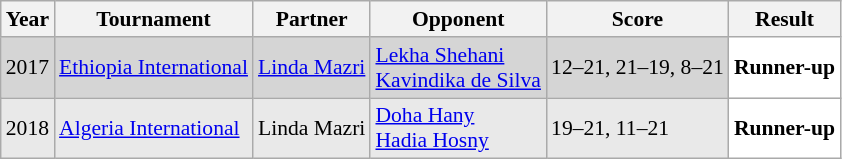<table class="sortable wikitable" style="font-size: 90%;">
<tr>
<th>Year</th>
<th>Tournament</th>
<th>Partner</th>
<th>Opponent</th>
<th>Score</th>
<th>Result</th>
</tr>
<tr style="background:#D5D5D5">
<td align="center">2017</td>
<td align="left"><a href='#'>Ethiopia International</a></td>
<td align="left"> <a href='#'>Linda Mazri</a></td>
<td align="left"> <a href='#'>Lekha Shehani</a><br> <a href='#'>Kavindika de Silva</a></td>
<td align="left">12–21, 21–19, 8–21</td>
<td style="text-align:left; background:white"> <strong>Runner-up</strong></td>
</tr>
<tr style="background:#E9E9E9">
<td align="center">2018</td>
<td align="left"><a href='#'>Algeria International</a></td>
<td align="left"> Linda Mazri</td>
<td align="left"> <a href='#'>Doha Hany</a><br> <a href='#'>Hadia Hosny</a></td>
<td align="left">19–21, 11–21</td>
<td style="text-align:left; background:white"> <strong>Runner-up</strong></td>
</tr>
</table>
